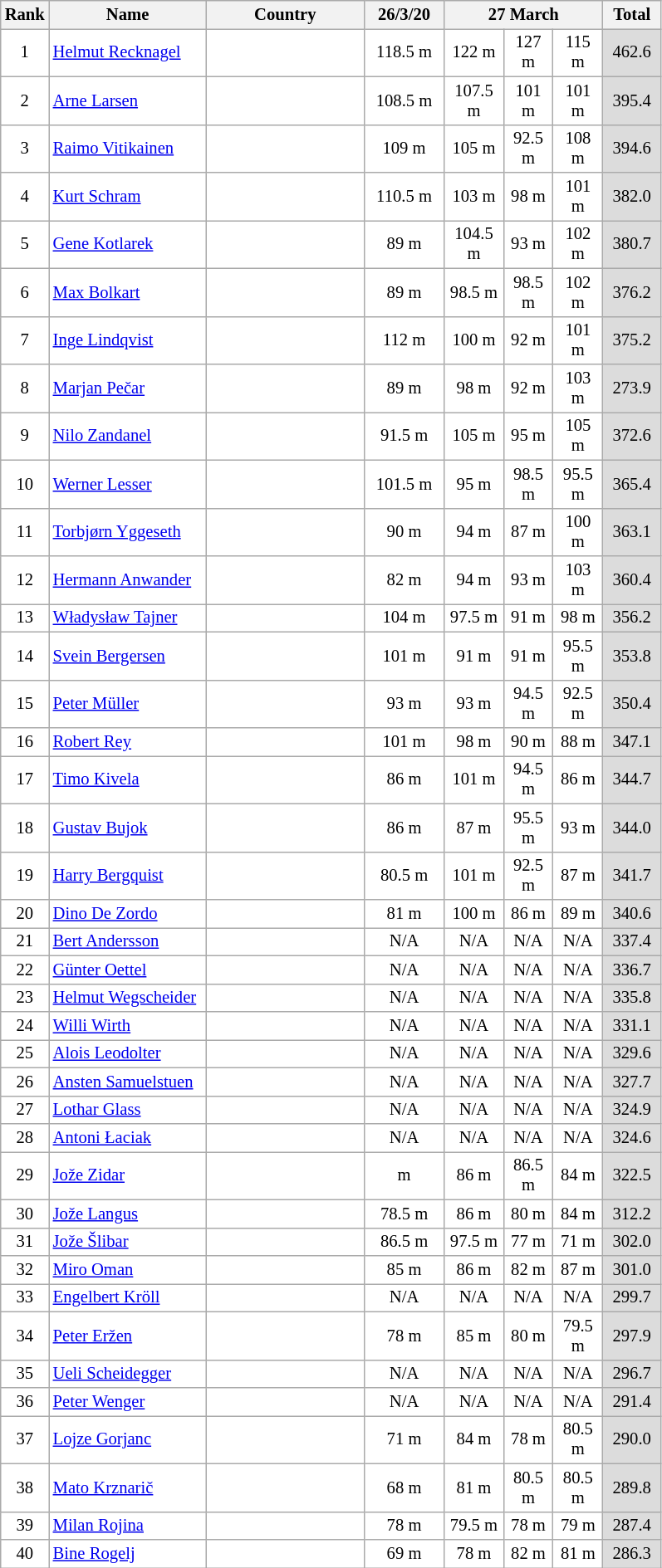<table class="wikitable sortable" style="background:#fff; font-size:86%; width:42%; line-height:16px; border:grey solid 1px; border-collapse:collapse;">
<tr>
<th width="30">Rank</th>
<th width="120">Name</th>
<th width="120">Country</th>
<th width="58">26/3/20</th>
<th width="173" colspan=3>27 March</th>
<th width="40">Total</th>
</tr>
<tr>
<td align=center>1</td>
<td><a href='#'>Helmut Recknagel</a></td>
<td></td>
<td align=center>118.5 m</td>
<td align=center>122 m</td>
<td align=center>127 m</td>
<td align=center>115 m</td>
<td align=center bgcolor=#DCDCDC>462.6</td>
</tr>
<tr>
<td align=center>2</td>
<td><a href='#'>Arne Larsen</a></td>
<td></td>
<td align=center>108.5 m</td>
<td align=center>107.5 m</td>
<td align=center>101 m</td>
<td align=center>101 m</td>
<td align=center bgcolor=#DCDCDC>395.4</td>
</tr>
<tr>
<td align=center>3</td>
<td><a href='#'>Raimo Vitikainen</a></td>
<td></td>
<td align=center>109 m</td>
<td align=center>105 m</td>
<td align=center>92.5 m</td>
<td align=center>108 m</td>
<td align=center bgcolor=#DCDCDC>394.6</td>
</tr>
<tr>
<td align=center>4</td>
<td><a href='#'>Kurt Schram</a></td>
<td></td>
<td align=center>110.5 m</td>
<td align=center>103 m</td>
<td align=center>98 m</td>
<td align=center>101 m</td>
<td align=center bgcolor=#DCDCDC>382.0</td>
</tr>
<tr>
<td align=center>5</td>
<td><a href='#'>Gene Kotlarek</a></td>
<td></td>
<td align=center>89 m</td>
<td align=center>104.5 m</td>
<td align=center>93 m</td>
<td align=center>102 m</td>
<td align=center bgcolor=#DCDCDC>380.7</td>
</tr>
<tr>
<td align=center>6</td>
<td><a href='#'>Max Bolkart</a></td>
<td></td>
<td align=center>89 m</td>
<td align=center>98.5 m</td>
<td align=center>98.5 m</td>
<td align=center>102 m</td>
<td align=center bgcolor=#DCDCDC>376.2</td>
</tr>
<tr>
<td align=center>7</td>
<td><a href='#'>Inge Lindqvist</a></td>
<td></td>
<td align=center>112 m</td>
<td align=center>100 m</td>
<td align=center>92 m</td>
<td align=center>101 m</td>
<td align=center bgcolor=#DCDCDC>375.2</td>
</tr>
<tr>
<td align=center>8</td>
<td><a href='#'>Marjan Pečar</a></td>
<td></td>
<td align=center>89 m</td>
<td align=center>98 m</td>
<td align=center>92 m</td>
<td align=center>103 m</td>
<td align=center bgcolor=#DCDCDC>273.9</td>
</tr>
<tr>
<td align=center>9</td>
<td><a href='#'>Nilo Zandanel</a></td>
<td></td>
<td align=center>91.5 m</td>
<td align=center>105 m</td>
<td align=center>95 m</td>
<td align=center>105 m</td>
<td align=center bgcolor=#DCDCDC>372.6</td>
</tr>
<tr>
<td align=center>10</td>
<td><a href='#'>Werner Lesser</a></td>
<td></td>
<td align=center>101.5 m</td>
<td align=center>95 m</td>
<td align=center>98.5 m</td>
<td align=center>95.5 m</td>
<td align=center bgcolor=#DCDCDC>365.4</td>
</tr>
<tr>
<td align=center>11</td>
<td><a href='#'>Torbjørn Yggeseth</a></td>
<td></td>
<td align=center>90 m</td>
<td align=center>94 m</td>
<td align=center>87 m</td>
<td align=center>100 m</td>
<td align=center bgcolor=#DCDCDC>363.1</td>
</tr>
<tr>
<td align=center>12</td>
<td><a href='#'>Hermann Anwander</a></td>
<td></td>
<td align=center>82 m</td>
<td align=center>94 m</td>
<td align=center>93 m</td>
<td align=center>103 m</td>
<td align=center bgcolor=#DCDCDC>360.4</td>
</tr>
<tr>
<td align=center>13</td>
<td><a href='#'>Władysław Tajner</a></td>
<td></td>
<td align=center>104 m</td>
<td align=center>97.5 m</td>
<td align=center>91 m</td>
<td align=center>98 m</td>
<td align=center bgcolor=#DCDCDC>356.2</td>
</tr>
<tr>
<td align=center>14</td>
<td><a href='#'>Svein Bergersen</a></td>
<td></td>
<td align=center>101 m</td>
<td align=center>91 m</td>
<td align=center>91 m</td>
<td align=center>95.5 m</td>
<td align=center bgcolor=#DCDCDC>353.8</td>
</tr>
<tr>
<td align=center>15</td>
<td><a href='#'>Peter Müller</a></td>
<td></td>
<td align=center>93 m</td>
<td align=center>93 m</td>
<td align=center>94.5 m</td>
<td align=center>92.5 m</td>
<td align=center bgcolor=#DCDCDC>350.4</td>
</tr>
<tr>
<td align=center>16</td>
<td><a href='#'>Robert Rey</a></td>
<td></td>
<td align=center>101 m</td>
<td align=center>98 m</td>
<td align=center>90 m</td>
<td align=center>88 m</td>
<td align=center bgcolor=#DCDCDC>347.1</td>
</tr>
<tr>
<td align=center>17</td>
<td><a href='#'>Timo Kivela</a></td>
<td></td>
<td align=center>86 m</td>
<td align=center>101 m</td>
<td align=center>94.5 m</td>
<td align=center>86 m</td>
<td align=center bgcolor=#DCDCDC>344.7</td>
</tr>
<tr>
<td align=center>18</td>
<td><a href='#'>Gustav Bujok</a></td>
<td></td>
<td align=center>86 m</td>
<td align=center>87 m</td>
<td align=center>95.5 m</td>
<td align=center>93 m</td>
<td align=center bgcolor=#DCDCDC>344.0</td>
</tr>
<tr>
<td align=center>19</td>
<td><a href='#'>Harry Bergquist</a></td>
<td></td>
<td align=center>80.5 m</td>
<td align=center>101 m</td>
<td align=center>92.5 m</td>
<td align=center>87 m</td>
<td align=center bgcolor=#DCDCDC>341.7</td>
</tr>
<tr>
<td align=center>20</td>
<td><a href='#'>Dino De Zordo</a></td>
<td></td>
<td align=center>81 m</td>
<td align=center>100 m</td>
<td align=center>86 m</td>
<td align=center>89 m</td>
<td align=center bgcolor=#DCDCDC>340.6</td>
</tr>
<tr>
<td align=center>21</td>
<td><a href='#'>Bert Andersson</a></td>
<td></td>
<td align=center>N/A</td>
<td align=center>N/A</td>
<td align=center>N/A</td>
<td align=center>N/A</td>
<td align=center bgcolor=#DCDCDC>337.4</td>
</tr>
<tr>
<td align=center>22</td>
<td><a href='#'>Günter Oettel</a></td>
<td></td>
<td align=center>N/A</td>
<td align=center>N/A</td>
<td align=center>N/A</td>
<td align=center>N/A</td>
<td align=center bgcolor=#DCDCDC>336.7</td>
</tr>
<tr>
<td align=center>23</td>
<td><a href='#'>Helmut Wegscheider</a></td>
<td></td>
<td align=center>N/A</td>
<td align=center>N/A</td>
<td align=center>N/A</td>
<td align=center>N/A</td>
<td align=center bgcolor=#DCDCDC>335.8</td>
</tr>
<tr>
<td align=center>24</td>
<td><a href='#'>Willi Wirth</a></td>
<td></td>
<td align=center>N/A</td>
<td align=center>N/A</td>
<td align=center>N/A</td>
<td align=center>N/A</td>
<td align=center bgcolor=#DCDCDC>331.1</td>
</tr>
<tr>
<td align=center>25</td>
<td><a href='#'>Alois Leodolter</a></td>
<td></td>
<td align=center>N/A</td>
<td align=center>N/A</td>
<td align=center>N/A</td>
<td align=center>N/A</td>
<td align=center bgcolor=#DCDCDC>329.6</td>
</tr>
<tr>
<td align=center>26</td>
<td><a href='#'>Ansten Samuelstuen</a></td>
<td></td>
<td align=center>N/A</td>
<td align=center>N/A</td>
<td align=center>N/A</td>
<td align=center>N/A</td>
<td align=center bgcolor=#DCDCDC>327.7</td>
</tr>
<tr>
<td align=center>27</td>
<td><a href='#'>Lothar Glass</a></td>
<td></td>
<td align=center>N/A</td>
<td align=center>N/A</td>
<td align=center>N/A</td>
<td align=center>N/A</td>
<td align=center bgcolor=#DCDCDC>324.9</td>
</tr>
<tr>
<td align=center>28</td>
<td><a href='#'>Antoni Łaciak</a></td>
<td></td>
<td align=center>N/A</td>
<td align=center>N/A</td>
<td align=center>N/A</td>
<td align=center>N/A</td>
<td align=center bgcolor=#DCDCDC>324.6</td>
</tr>
<tr>
<td align=center>29</td>
<td><a href='#'>Jože Zidar</a></td>
<td></td>
<td align=center> m</td>
<td align=center>86 m</td>
<td align=center>86.5 m</td>
<td align=center>84 m</td>
<td align=center bgcolor=#DCDCDC>322.5</td>
</tr>
<tr>
<td align=center>30</td>
<td><a href='#'>Jože Langus</a></td>
<td></td>
<td align=center>78.5 m</td>
<td align=center>86 m</td>
<td align=center>80 m</td>
<td align=center>84 m</td>
<td align=center bgcolor=#DCDCDC>312.2</td>
</tr>
<tr>
<td align=center>31</td>
<td><a href='#'>Jože Šlibar</a></td>
<td></td>
<td align=center>86.5 m</td>
<td align=center>97.5 m</td>
<td align=center>77 m</td>
<td align=center>71 m</td>
<td align=center bgcolor=#DCDCDC>302.0</td>
</tr>
<tr>
<td align=center>32</td>
<td><a href='#'>Miro Oman</a></td>
<td></td>
<td align=center>85 m</td>
<td align=center>86 m</td>
<td align=center>82 m</td>
<td align=center>87 m</td>
<td align=center bgcolor=#DCDCDC>301.0</td>
</tr>
<tr>
<td align=center>33</td>
<td><a href='#'>Engelbert Kröll</a></td>
<td></td>
<td align=center>N/A</td>
<td align=center>N/A</td>
<td align=center>N/A</td>
<td align=center>N/A</td>
<td align=center bgcolor=#DCDCDC>299.7</td>
</tr>
<tr>
<td align=center>34</td>
<td><a href='#'>Peter Eržen</a></td>
<td></td>
<td align=center>78 m</td>
<td align=center>85 m</td>
<td align=center>80 m</td>
<td align=center>79.5 m</td>
<td align=center bgcolor=#DCDCDC>297.9</td>
</tr>
<tr>
<td align=center>35</td>
<td><a href='#'>Ueli Scheidegger</a></td>
<td></td>
<td align=center>N/A</td>
<td align=center>N/A</td>
<td align=center>N/A</td>
<td align=center>N/A</td>
<td align=center bgcolor=#DCDCDC>296.7</td>
</tr>
<tr>
<td align=center>36</td>
<td><a href='#'>Peter Wenger</a></td>
<td></td>
<td align=center>N/A</td>
<td align=center>N/A</td>
<td align=center>N/A</td>
<td align=center>N/A</td>
<td align=center bgcolor=#DCDCDC>291.4</td>
</tr>
<tr>
<td align=center>37</td>
<td><a href='#'>Lojze Gorjanc</a></td>
<td></td>
<td align=center>71 m</td>
<td align=center>84 m</td>
<td align=center>78 m</td>
<td align=center>80.5 m</td>
<td align=center bgcolor=#DCDCDC>290.0</td>
</tr>
<tr>
<td align=center>38</td>
<td><a href='#'>Mato Krznarič</a></td>
<td></td>
<td align=center>68 m</td>
<td align=center>81 m</td>
<td align=center>80.5 m</td>
<td align=center>80.5 m</td>
<td align=center bgcolor=#DCDCDC>289.8</td>
</tr>
<tr>
<td align=center>39</td>
<td><a href='#'>Milan Rojina</a></td>
<td></td>
<td align=center>78 m</td>
<td align=center>79.5 m</td>
<td align=center>78 m</td>
<td align=center>79 m</td>
<td align=center bgcolor=#DCDCDC>287.4</td>
</tr>
<tr>
<td align=center>40</td>
<td><a href='#'>Bine Rogelj</a></td>
<td></td>
<td align=center>69 m</td>
<td align=center>78 m</td>
<td align=center>82 m</td>
<td align=center>81 m</td>
<td align=center bgcolor=#DCDCDC>286.3</td>
</tr>
</table>
